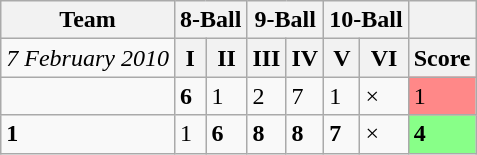<table class="wikitable">
<tr>
<th>Team</th>
<th colspan="2">8-Ball</th>
<th colspan="2">9-Ball</th>
<th colspan="2">10-Ball</th>
<th></th>
</tr>
<tr>
<td><em>7 February 2010</em></td>
<th>I</th>
<th>II</th>
<th>III</th>
<th>IV</th>
<th>V</th>
<th>VI</th>
<th>Score</th>
</tr>
<tr>
<td></td>
<td><strong>6</strong></td>
<td>1</td>
<td>2</td>
<td>7</td>
<td>1</td>
<td>×</td>
<td style="background:#ff8888;">1</td>
</tr>
<tr>
<td><strong> 1</strong></td>
<td>1</td>
<td><strong>6</strong></td>
<td><strong>8</strong></td>
<td><strong>8</strong></td>
<td><strong>7</strong></td>
<td>×</td>
<td style="background:#88ff88;"><strong>4</strong></td>
</tr>
</table>
